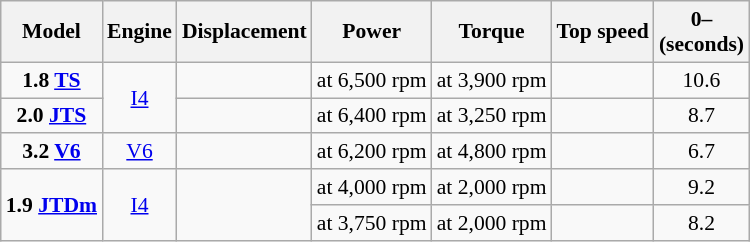<table class="wikitable" style="text-align:center; font-size:90%;">
<tr>
<th>Model</th>
<th>Engine</th>
<th>Displacement</th>
<th>Power</th>
<th>Torque</th>
<th>Top speed</th>
<th>0–<br>(seconds)</th>
</tr>
<tr>
<td><strong>1.8 <a href='#'>TS</a></strong></td>
<td rowspan="2"><a href='#'>I4</a></td>
<td></td>
<td> at 6,500 rpm</td>
<td> at 3,900 rpm</td>
<td></td>
<td>10.6</td>
</tr>
<tr style=";">
<td><strong>2.0 <a href='#'>JTS</a></strong></td>
<td></td>
<td> at 6,400 rpm</td>
<td> at 3,250 rpm</td>
<td></td>
<td>8.7</td>
</tr>
<tr style=";">
<td><strong>3.2 <a href='#'>V6</a></strong></td>
<td><a href='#'>V6</a></td>
<td></td>
<td> at 6,200 rpm</td>
<td> at 4,800 rpm</td>
<td></td>
<td>6.7</td>
</tr>
<tr style=";">
<td rowspan="2"><strong>1.9 <a href='#'>JTDm</a></strong></td>
<td rowspan="2"><a href='#'>I4</a></td>
<td rowspan="2"></td>
<td> at 4,000 rpm</td>
<td> at 2,000 rpm</td>
<td></td>
<td>9.2</td>
</tr>
<tr style=";">
<td> at 3,750 rpm</td>
<td> at 2,000 rpm</td>
<td></td>
<td>8.2</td>
</tr>
</table>
